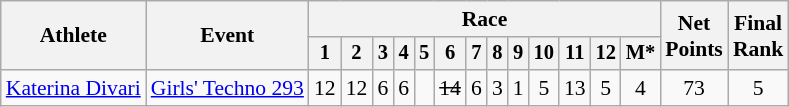<table class="wikitable" style="font-size:90%">
<tr>
<th rowspan="2">Athlete</th>
<th rowspan="2">Event</th>
<th colspan=13>Race</th>
<th rowspan=2>Net<br>Points</th>
<th rowspan=2>Final <br>Rank</th>
</tr>
<tr style="font-size:95%">
<th>1</th>
<th>2</th>
<th>3</th>
<th>4</th>
<th>5</th>
<th>6</th>
<th>7</th>
<th>8</th>
<th>9</th>
<th>10</th>
<th>11</th>
<th>12</th>
<th>M*</th>
</tr>
<tr align=center>
<td align=left><a href='#'>Katerina Divari</a></td>
<td align=left><a href='#'>Girls' Techno 293</a></td>
<td>12</td>
<td>12</td>
<td>6</td>
<td>6</td>
<td></td>
<td><s>14</s></td>
<td>6</td>
<td>3</td>
<td>1</td>
<td>5</td>
<td>13</td>
<td>5</td>
<td>4</td>
<td>73</td>
<td>5</td>
</tr>
</table>
